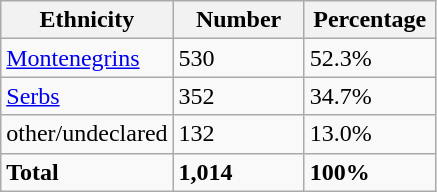<table class="wikitable">
<tr>
<th width="100px">Ethnicity</th>
<th width="80px">Number</th>
<th width="80px">Percentage</th>
</tr>
<tr>
<td><a href='#'>Montenegrins</a></td>
<td>530</td>
<td>52.3%</td>
</tr>
<tr>
<td><a href='#'>Serbs</a></td>
<td>352</td>
<td>34.7%</td>
</tr>
<tr>
<td>other/undeclared</td>
<td>132</td>
<td>13.0%</td>
</tr>
<tr>
<td><strong>Total</strong></td>
<td><strong>1,014</strong></td>
<td><strong>100%</strong></td>
</tr>
</table>
